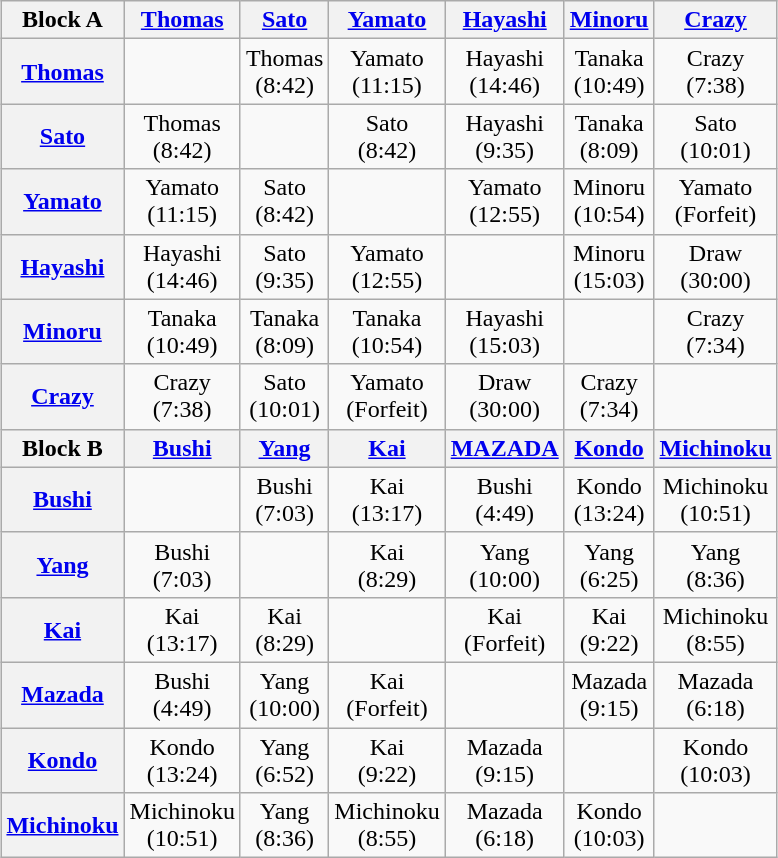<table class="wikitable" style="margin: 1em auto 1em auto;text-align:center">
<tr>
<th>Block A</th>
<th><a href='#'>Thomas</a></th>
<th><a href='#'>Sato</a></th>
<th><a href='#'>Yamato</a></th>
<th><a href='#'>Hayashi</a></th>
<th><a href='#'>Minoru</a></th>
<th><a href='#'>Crazy</a></th>
</tr>
<tr>
<th><a href='#'>Thomas</a></th>
<td></td>
<td>Thomas<br>(8:42)</td>
<td>Yamato<br>(11:15)</td>
<td>Hayashi<br>(14:46)</td>
<td>Tanaka<br>(10:49)</td>
<td>Crazy<br>(7:38)</td>
</tr>
<tr>
<th><a href='#'>Sato</a></th>
<td>Thomas<br>(8:42)</td>
<td></td>
<td>Sato<br>(8:42)</td>
<td>Hayashi<br>(9:35)</td>
<td>Tanaka<br>(8:09)</td>
<td>Sato<br>(10:01)</td>
</tr>
<tr>
<th><a href='#'>Yamato</a></th>
<td>Yamato<br>(11:15)</td>
<td>Sato<br>(8:42)</td>
<td></td>
<td>Yamato<br>(12:55)</td>
<td>Minoru<br>(10:54)</td>
<td>Yamato<br>(Forfeit)</td>
</tr>
<tr>
<th><a href='#'>Hayashi</a></th>
<td>Hayashi<br>(14:46)</td>
<td>Sato<br>(9:35)</td>
<td>Yamato<br>(12:55)</td>
<td></td>
<td>Minoru<br>(15:03)</td>
<td>Draw<br>(30:00)</td>
</tr>
<tr>
<th><a href='#'>Minoru</a></th>
<td>Tanaka<br>(10:49)</td>
<td>Tanaka<br>(8:09)</td>
<td>Tanaka<br>(10:54)</td>
<td>Hayashi<br>(15:03)</td>
<td></td>
<td>Crazy<br>(7:34)</td>
</tr>
<tr>
<th><a href='#'>Crazy</a></th>
<td>Crazy<br>(7:38)</td>
<td>Sato<br>(10:01)</td>
<td>Yamato<br>(Forfeit)</td>
<td>Draw<br>(30:00)</td>
<td>Crazy<br>(7:34)</td>
<td></td>
</tr>
<tr>
<th>Block B</th>
<th><a href='#'>Bushi</a></th>
<th><a href='#'>Yang</a></th>
<th><a href='#'>Kai</a></th>
<th><a href='#'>MAZADA</a></th>
<th><a href='#'>Kondo</a></th>
<th><a href='#'>Michinoku</a></th>
</tr>
<tr>
<th><a href='#'>Bushi</a></th>
<td></td>
<td>Bushi<br>(7:03)</td>
<td>Kai<br>(13:17)</td>
<td>Bushi<br>(4:49)</td>
<td>Kondo<br>(13:24)</td>
<td>Michinoku<br>(10:51)</td>
</tr>
<tr>
<th><a href='#'>Yang</a></th>
<td>Bushi<br>(7:03)</td>
<td></td>
<td>Kai<br>(8:29)</td>
<td>Yang<br>(10:00)</td>
<td>Yang<br>(6:25)</td>
<td>Yang<br>(8:36)</td>
</tr>
<tr>
<th><a href='#'>Kai</a></th>
<td>Kai<br>(13:17)</td>
<td>Kai<br>(8:29)</td>
<td></td>
<td>Kai<br>(Forfeit)</td>
<td>Kai<br>(9:22)</td>
<td>Michinoku<br>(8:55)</td>
</tr>
<tr>
<th><a href='#'>Mazada</a></th>
<td>Bushi<br>(4:49)</td>
<td>Yang<br>(10:00)</td>
<td>Kai<br>(Forfeit)</td>
<td></td>
<td>Mazada<br>(9:15)</td>
<td>Mazada<br>(6:18)</td>
</tr>
<tr>
<th><a href='#'>Kondo</a></th>
<td>Kondo<br>(13:24)</td>
<td>Yang<br>(6:52)</td>
<td>Kai<br>(9:22)</td>
<td>Mazada<br>(9:15)</td>
<td></td>
<td>Kondo<br>(10:03)</td>
</tr>
<tr>
<th><a href='#'>Michinoku</a></th>
<td>Michinoku<br>(10:51)</td>
<td>Yang<br>(8:36)</td>
<td>Michinoku<br>(8:55)</td>
<td>Mazada<br>(6:18)</td>
<td>Kondo<br>(10:03)</td>
<td></td>
</tr>
</table>
